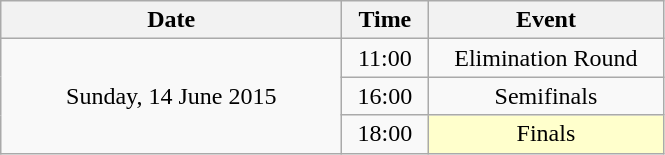<table class = "wikitable" style="text-align:center;">
<tr>
<th width=220>Date</th>
<th width=50>Time</th>
<th width=150>Event</th>
</tr>
<tr>
<td rowspan=3>Sunday, 14 June 2015</td>
<td>11:00</td>
<td>Elimination Round</td>
</tr>
<tr>
<td>16:00</td>
<td>Semifinals</td>
</tr>
<tr>
<td>18:00</td>
<td bgcolor=ffffcc>Finals</td>
</tr>
</table>
